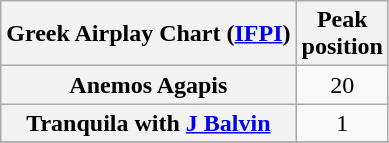<table class="wikitable sortable plainrowheaders" style="text-align:center">
<tr>
<th scope="col">Greek Airplay Chart (<a href='#'>IFPI</a>)</th>
<th scope="col">Peak<br>position</th>
</tr>
<tr>
<th scope="row">Anemos Agapis</th>
<td>20</td>
</tr>
<tr>
<th scope="row">Tranquila with <a href='#'>J Balvin</a></th>
<td>1</td>
</tr>
<tr>
</tr>
</table>
